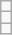<table class="wikitable">
<tr>
<td></td>
</tr>
<tr>
<td></td>
</tr>
<tr>
<td></td>
</tr>
</table>
